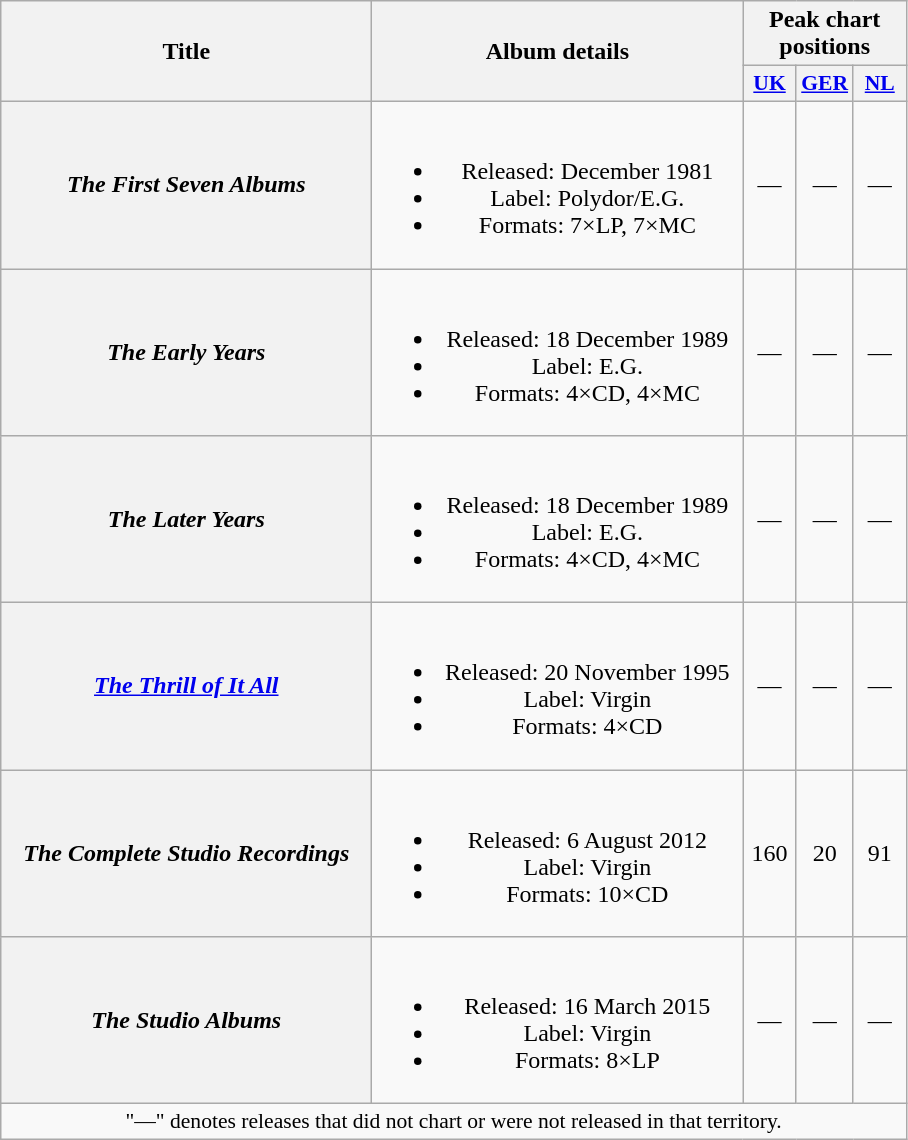<table class="wikitable plainrowheaders" style="text-align:center;">
<tr>
<th scope="col" rowspan="2" style="width:15em;">Title</th>
<th scope="col" rowspan="2" style="width:15em;">Album details</th>
<th scope="col" colspan="3">Peak chart positions</th>
</tr>
<tr>
<th scope="col" style="width:2em;font-size:90%;"><a href='#'>UK</a><br></th>
<th scope="col" style="width:2em;font-size:90%;"><a href='#'>GER</a><br></th>
<th scope="col" style="width:2em;font-size:90%;"><a href='#'>NL</a><br></th>
</tr>
<tr>
<th scope="row"><em>The First Seven Albums</em></th>
<td><br><ul><li>Released: December 1981</li><li>Label: Polydor/E.G.</li><li>Formats: 7×LP, 7×MC</li></ul></td>
<td>—</td>
<td>—</td>
<td>—</td>
</tr>
<tr>
<th scope="row"><em>The Early Years</em></th>
<td><br><ul><li>Released: 18 December 1989</li><li>Label: E.G.</li><li>Formats: 4×CD, 4×MC</li></ul></td>
<td>—</td>
<td>—</td>
<td>—</td>
</tr>
<tr>
<th scope="row"><em>The Later Years</em></th>
<td><br><ul><li>Released: 18 December 1989</li><li>Label: E.G.</li><li>Formats: 4×CD, 4×MC</li></ul></td>
<td>—</td>
<td>—</td>
<td>—</td>
</tr>
<tr>
<th scope="row"><em><a href='#'>The Thrill of It All</a></em></th>
<td><br><ul><li>Released: 20 November 1995</li><li>Label: Virgin</li><li>Formats: 4×CD</li></ul></td>
<td>—</td>
<td>—</td>
<td>—</td>
</tr>
<tr>
<th scope="row"><em>The Complete Studio Recordings</em></th>
<td><br><ul><li>Released: 6 August 2012</li><li>Label: Virgin</li><li>Formats: 10×CD</li></ul></td>
<td>160</td>
<td>20</td>
<td>91</td>
</tr>
<tr>
<th scope="row"><em>The Studio Albums</em></th>
<td><br><ul><li>Released: 16 March 2015</li><li>Label: Virgin</li><li>Formats: 8×LP</li></ul></td>
<td>—</td>
<td>—</td>
<td>—</td>
</tr>
<tr>
<td colspan="5" style="font-size:90%">"—" denotes releases that did not chart or were not released in that territory.</td>
</tr>
</table>
